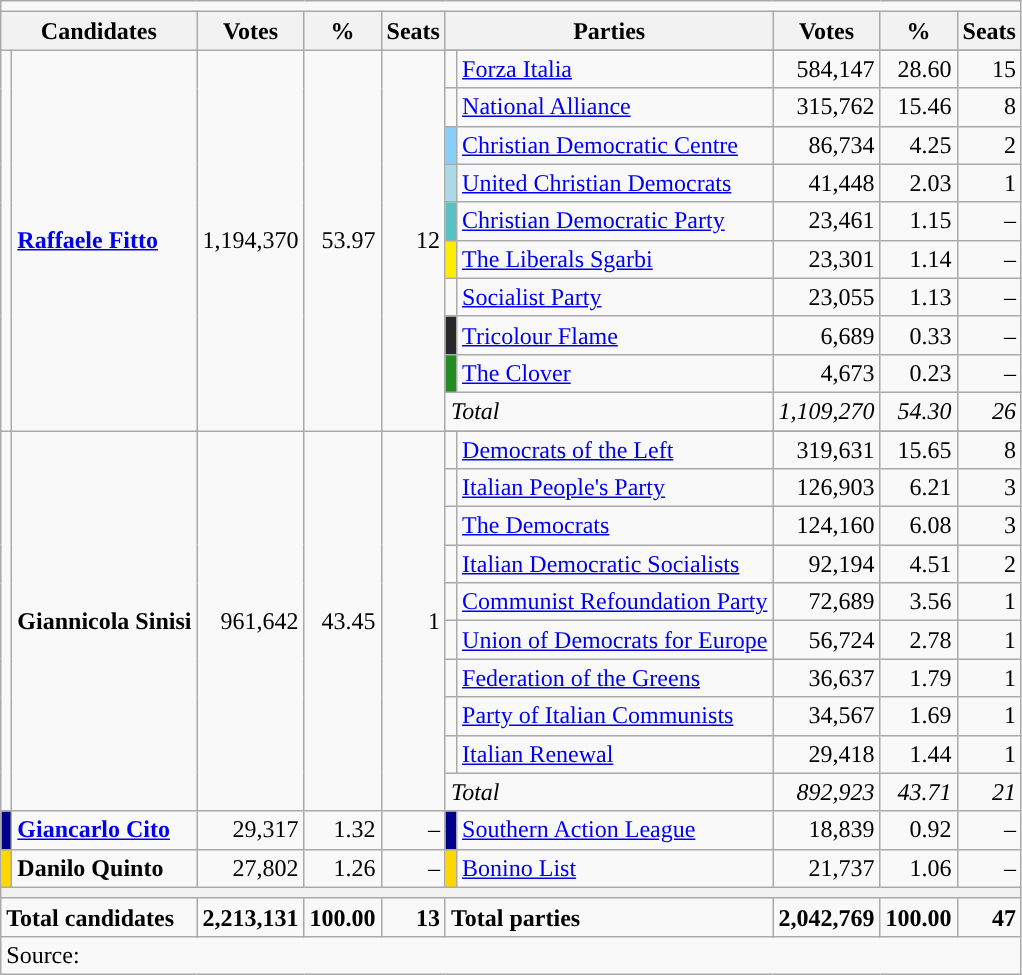<table class="wikitable">
<tr>
<td colspan=10></td>
</tr>
<tr>
<th colspan=2>Candidates</th>
<th>Votes</th>
<th>%</th>
<th>Seats</th>
<th colspan=2>Parties</th>
<th>Votes</th>
<th>%</th>
<th>Seats</th>
</tr>
<tr>
<td rowspan=11></td>
<td rowspan=11><strong><a href='#'>Raffaele Fitto</a></strong></td>
<td rowspan=11 align=right>1,194,370</td>
<td rowspan=11 align=right>53.97</td>
<td rowspan=11 align=right>12</td>
</tr>
<tr>
<td></td>
<td><a href='#'>Forza Italia</a></td>
<td align=right>584,147</td>
<td align=right>28.60</td>
<td align=right>15</td>
</tr>
<tr>
<td></td>
<td><a href='#'>National Alliance</a></td>
<td align=right>315,762</td>
<td align=right>15.46</td>
<td align=right>8</td>
</tr>
<tr>
<td bgcolor="lightskyblue"></td>
<td><a href='#'>Christian Democratic Centre</a></td>
<td align=right>86,734</td>
<td align=right>4.25</td>
<td align=right>2</td>
</tr>
<tr>
<td bgcolor="lightblue"></td>
<td><a href='#'>United Christian Democrats</a></td>
<td align=right>41,448</td>
<td align=right>2.03</td>
<td align=right>1</td>
</tr>
<tr>
<td bgcolor="#58C1C4"></td>
<td><a href='#'>Christian Democratic Party</a></td>
<td align=right>23,461</td>
<td align=right>1.15</td>
<td align=right>–</td>
</tr>
<tr>
<td bgcolor="#FDEE00"></td>
<td><a href='#'>The Liberals Sgarbi</a></td>
<td align=right>23,301</td>
<td align=right>1.14</td>
<td align=right>–</td>
</tr>
<tr>
<td></td>
<td><a href='#'>Socialist Party</a></td>
<td align=right>23,055</td>
<td align=right>1.13</td>
<td align=right>–</td>
</tr>
<tr>
<td bgcolor="#282828"></td>
<td><a href='#'>Tricolour Flame</a></td>
<td align=right>6,689</td>
<td align=right>0.33</td>
<td align=right>–</td>
</tr>
<tr>
<td bgcolor="forestgreen"></td>
<td><a href='#'>The Clover</a></td>
<td align=right>4,673</td>
<td align=right>0.23</td>
<td align=right>–</td>
</tr>
<tr>
<td colspan=2><em>Total</em></td>
<td align=right><em>1,109,270</em></td>
<td align=right><em>54.30</em></td>
<td align=right><em>26</em></td>
</tr>
<tr>
<td rowspan=11></td>
<td rowspan=11><strong>Giannicola Sinisi</strong></td>
<td rowspan=11 align=right>961,642</td>
<td rowspan=11 align=right>43.45</td>
<td rowspan=11 align=right>1</td>
</tr>
<tr>
<td></td>
<td><a href='#'>Democrats of the Left</a></td>
<td align=right>319,631</td>
<td align=right>15.65</td>
<td align=right>8</td>
</tr>
<tr>
<td></td>
<td><a href='#'>Italian People's Party</a></td>
<td align=right>126,903</td>
<td align=right>6.21</td>
<td align=right>3</td>
</tr>
<tr>
<td></td>
<td><a href='#'>The Democrats</a></td>
<td align=right>124,160</td>
<td align=right>6.08</td>
<td align=right>3</td>
</tr>
<tr>
<td></td>
<td><a href='#'>Italian Democratic Socialists</a></td>
<td align=right>92,194</td>
<td align=right>4.51</td>
<td align=right>2</td>
</tr>
<tr>
<td></td>
<td><a href='#'>Communist Refoundation Party</a></td>
<td align=right>72,689</td>
<td align=right>3.56</td>
<td align=right>1</td>
</tr>
<tr>
<td></td>
<td><a href='#'>Union of Democrats for Europe</a></td>
<td align=right>56,724</td>
<td align=right>2.78</td>
<td align=right>1</td>
</tr>
<tr>
<td></td>
<td><a href='#'>Federation of the Greens</a></td>
<td align=right>36,637</td>
<td align=right>1.79</td>
<td align=right>1</td>
</tr>
<tr>
<td></td>
<td><a href='#'>Party of Italian Communists</a></td>
<td align=right>34,567</td>
<td align=right>1.69</td>
<td align=right>1</td>
</tr>
<tr>
<td></td>
<td><a href='#'>Italian Renewal</a></td>
<td align=right>29,418</td>
<td align=right>1.44</td>
<td align=right>1</td>
</tr>
<tr>
<td colspan=2><em>Total</em></td>
<td align=right><em>892,923</em></td>
<td align=right><em>43.71</em></td>
<td align=right><em>21</em></td>
</tr>
<tr>
<td bgcolor="darkblue"></td>
<td><strong><a href='#'>Giancarlo Cito</a></strong></td>
<td align=right>29,317</td>
<td align=right>1.32</td>
<td align=right>–</td>
<td bgcolor="darkblue"></td>
<td><a href='#'>Southern Action League</a></td>
<td align=right>18,839</td>
<td align=right>0.92</td>
<td align=right>–</td>
</tr>
<tr>
<td bgcolor="gold"></td>
<td><strong>Danilo Quinto</strong></td>
<td align=right>27,802</td>
<td align=right>1.26</td>
<td align=right>–</td>
<td bgcolor="gold"></td>
<td><a href='#'>Bonino List</a></td>
<td align=right>21,737</td>
<td align=right>1.06</td>
<td align=right>–</td>
</tr>
<tr>
<th colspan=10></th>
</tr>
<tr>
<td colspan=2><strong>Total candidates</strong></td>
<td align=right><strong>2,213,131</strong></td>
<td align=right><strong>100.00</strong></td>
<td align=right><strong>13</strong></td>
<td colspan=2><strong>Total parties</strong></td>
<td align=right><strong>2,042,769</strong></td>
<td align=right><strong>100.00</strong></td>
<td align=right><strong>47</strong></td>
</tr>
<tr>
<td colspan=10>Source: </td>
</tr>
</table>
